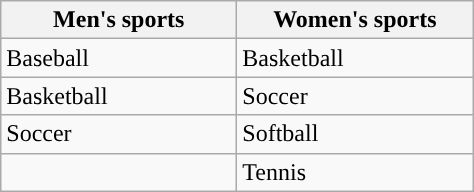<table class="wikitable"; style= "text-align: ">
<tr>
<th width=150px>Men's sports</th>
<th width=150px>Women's sports</th>
</tr>
<tr>
<td>Baseball</td>
<td>Basketball</td>
</tr>
<tr>
<td>Basketball</td>
<td>Soccer</td>
</tr>
<tr>
<td>Soccer</td>
<td>Softball</td>
</tr>
<tr>
<td></td>
<td>Tennis</td>
</tr>
</table>
